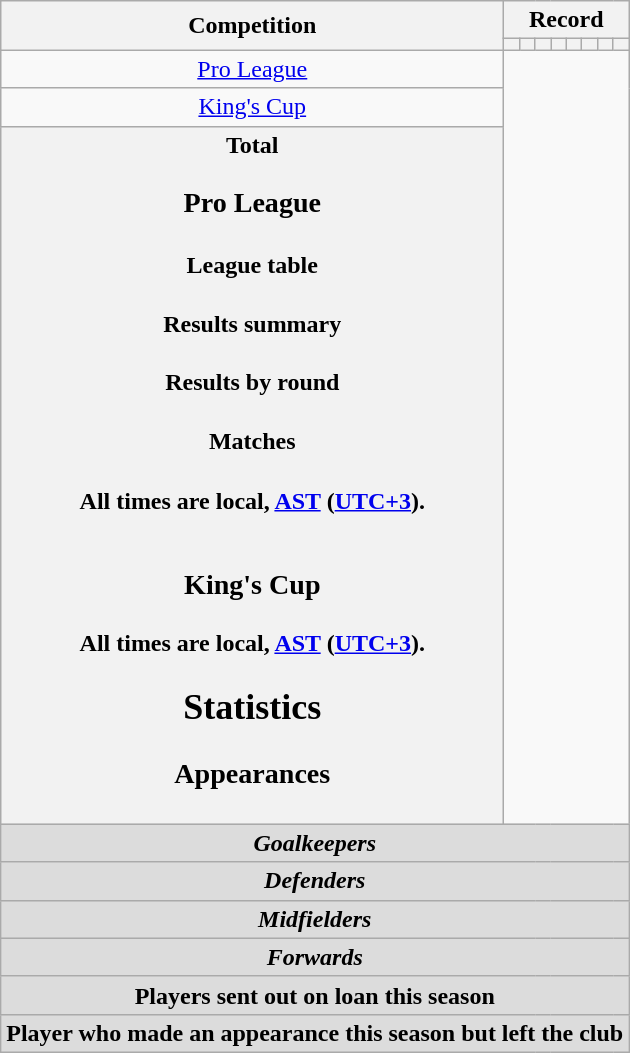<table class="wikitable" style="text-align: center">
<tr>
<th rowspan=2>Competition</th>
<th colspan=8>Record</th>
</tr>
<tr>
<th></th>
<th></th>
<th></th>
<th></th>
<th></th>
<th></th>
<th></th>
<th></th>
</tr>
<tr>
<td><a href='#'>Pro League</a><br></td>
</tr>
<tr>
<td><a href='#'>King's Cup</a><br></td>
</tr>
<tr>
<th>Total<br>
<h3>Pro League</h3><h4>League table</h4><h4>Results summary</h4>
<h4>Results by round</h4><h4>Matches</h4>All times are local, <a href='#'>AST</a> (<a href='#'>UTC+3</a>).<br>


<br>
































<h3>King's Cup</h3>
All times are local, <a href='#'>AST</a> (<a href='#'>UTC+3</a>).<br>
<h2>Statistics</h2><h3>Appearances</h3></th>
</tr>
<tr>
<th colspan=10 style=background:#dcdcdc; text-align:center><em>Goalkeepers</em><br>


</th>
</tr>
<tr>
<th colspan=10 style=background:#dcdcdc; text-align:center><em>Defenders</em><br>








</th>
</tr>
<tr>
<th colspan=10 style=background:#dcdcdc; text-align:center><em>Midfielders</em><br>











</th>
</tr>
<tr>
<th colspan=10 style=background:#dcdcdc; text-align:center><em>Forwards</em><br>


</th>
</tr>
<tr>
<th colspan=16 style=background:#dcdcdc; text-align:center>Players sent out on loan this season<br></th>
</tr>
<tr>
<th colspan=20 style=background:#dcdcdc; text-align:center>Player who made an appearance this season but left the club<br></th>
</tr>
</table>
